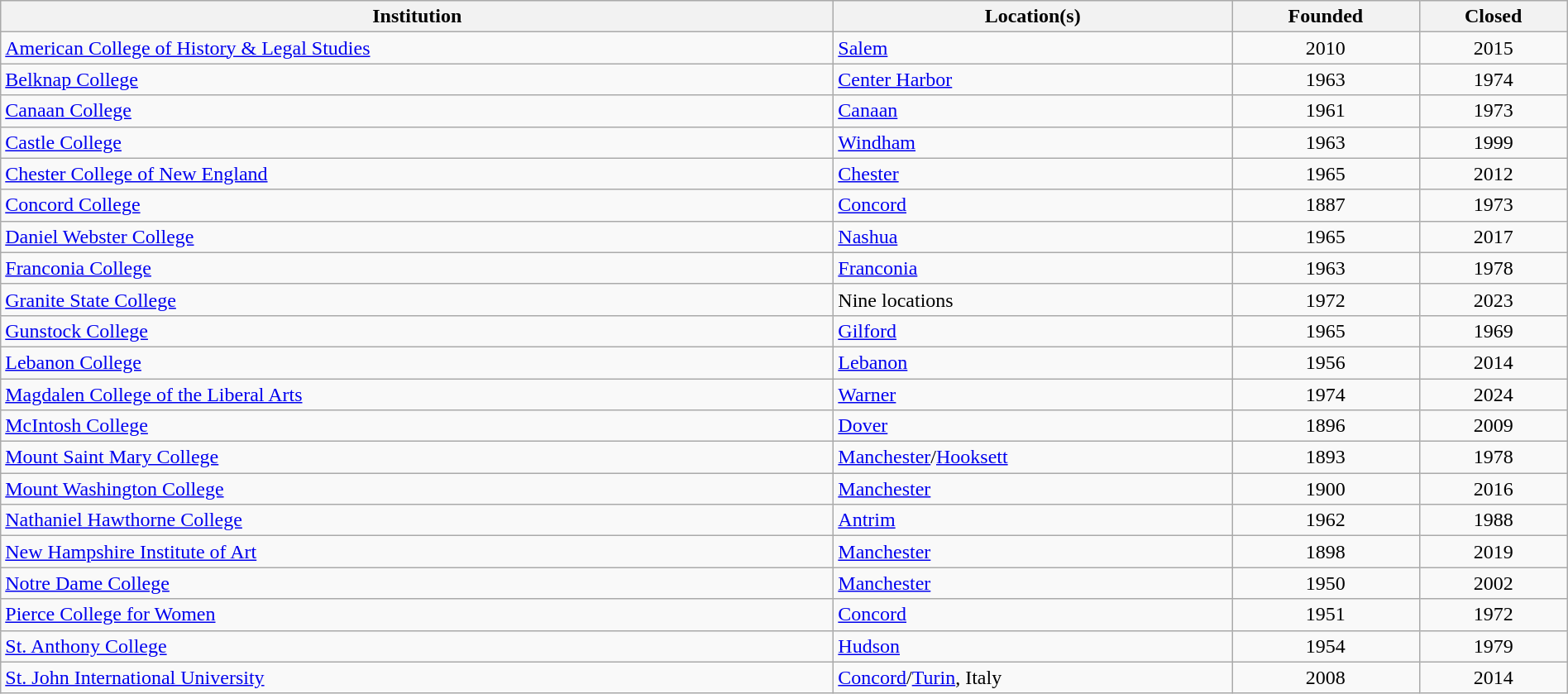<table class="wikitable sortable plainrowheaders" style="text-align:left; width:100%">
<tr>
<th>Institution</th>
<th>Location(s)</th>
<th data-sort-type="number">Founded</th>
<th data-sort-type="number">Closed</th>
</tr>
<tr>
<td><a href='#'>American College of History & Legal Studies</a></td>
<td><a href='#'>Salem</a></td>
<td align="center">2010</td>
<td align="center">2015</td>
</tr>
<tr>
<td><a href='#'>Belknap College</a></td>
<td><a href='#'>Center Harbor</a></td>
<td align="center">1963</td>
<td align="center">1974</td>
</tr>
<tr>
<td><a href='#'>Canaan College</a></td>
<td><a href='#'>Canaan</a></td>
<td align="center">1961</td>
<td align="center">1973</td>
</tr>
<tr>
<td><a href='#'>Castle College</a></td>
<td><a href='#'>Windham</a></td>
<td align="center">1963</td>
<td align="center">1999</td>
</tr>
<tr>
<td><a href='#'>Chester College of New England</a></td>
<td><a href='#'>Chester</a></td>
<td align="center">1965</td>
<td align="center">2012</td>
</tr>
<tr>
<td><a href='#'>Concord College</a></td>
<td><a href='#'>Concord</a></td>
<td align="center">1887</td>
<td align="center">1973</td>
</tr>
<tr>
<td><a href='#'>Daniel Webster College</a></td>
<td><a href='#'>Nashua</a></td>
<td align="center">1965</td>
<td align="center">2017</td>
</tr>
<tr>
<td><a href='#'>Franconia College</a></td>
<td><a href='#'>Franconia</a></td>
<td align="center">1963</td>
<td align="center">1978</td>
</tr>
<tr>
<td><a href='#'>Granite State College</a></td>
<td>Nine locations</td>
<td align="center">1972</td>
<td align="center">2023</td>
</tr>
<tr>
<td><a href='#'>Gunstock College</a></td>
<td><a href='#'>Gilford</a></td>
<td align="center">1965</td>
<td align="center">1969</td>
</tr>
<tr>
<td><a href='#'>Lebanon College</a></td>
<td><a href='#'>Lebanon</a></td>
<td align="center">1956</td>
<td align="center">2014</td>
</tr>
<tr>
<td><a href='#'>Magdalen College of the Liberal Arts</a></td>
<td><a href='#'>Warner</a></td>
<td align="center">1974</td>
<td align="center">2024</td>
</tr>
<tr>
<td><a href='#'>McIntosh College</a></td>
<td><a href='#'>Dover</a></td>
<td align="center">1896</td>
<td align="center">2009</td>
</tr>
<tr>
<td><a href='#'>Mount Saint Mary College</a></td>
<td><a href='#'>Manchester</a>/<a href='#'>Hooksett</a></td>
<td align="center">1893</td>
<td align="center">1978</td>
</tr>
<tr>
<td><a href='#'>Mount Washington College</a></td>
<td><a href='#'>Manchester</a></td>
<td align="center">1900</td>
<td align="center">2016</td>
</tr>
<tr>
<td><a href='#'>Nathaniel Hawthorne College</a></td>
<td><a href='#'>Antrim</a></td>
<td align="center">1962</td>
<td align="center">1988</td>
</tr>
<tr>
<td><a href='#'>New Hampshire Institute of Art</a></td>
<td><a href='#'>Manchester</a></td>
<td align="center">1898</td>
<td align="center">2019</td>
</tr>
<tr>
<td><a href='#'>Notre Dame College</a></td>
<td><a href='#'>Manchester</a></td>
<td align="center">1950</td>
<td align="center">2002</td>
</tr>
<tr>
<td><a href='#'>Pierce College for Women</a></td>
<td><a href='#'>Concord</a></td>
<td align="center">1951</td>
<td align="center">1972</td>
</tr>
<tr>
<td><a href='#'>St. Anthony College</a></td>
<td><a href='#'>Hudson</a></td>
<td align="center">1954</td>
<td align="center">1979</td>
</tr>
<tr>
<td><a href='#'>St. John International University</a></td>
<td><a href='#'>Concord</a>/<a href='#'>Turin</a>, Italy</td>
<td align="center">2008</td>
<td align="center">2014</td>
</tr>
</table>
